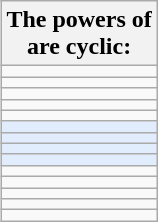<table class="wikitable" style="float: right; margin-left: 1em; text-align: center;">
<tr>
<th>The powers of <br> are cyclic:</th>
</tr>
<tr>
<td></td>
</tr>
<tr>
<td></td>
</tr>
<tr>
<td></td>
</tr>
<tr>
<td></td>
</tr>
<tr>
<td></td>
</tr>
<tr>
<td style="background:#e1edfd;"></td>
</tr>
<tr>
<td style="background:#e1edfd;"></td>
</tr>
<tr>
<td style="background:#e1edfd;"></td>
</tr>
<tr>
<td style="background:#e1edfd;"></td>
</tr>
<tr>
<td></td>
</tr>
<tr>
<td></td>
</tr>
<tr>
<td></td>
</tr>
<tr>
<td></td>
</tr>
<tr>
<td></td>
</tr>
</table>
